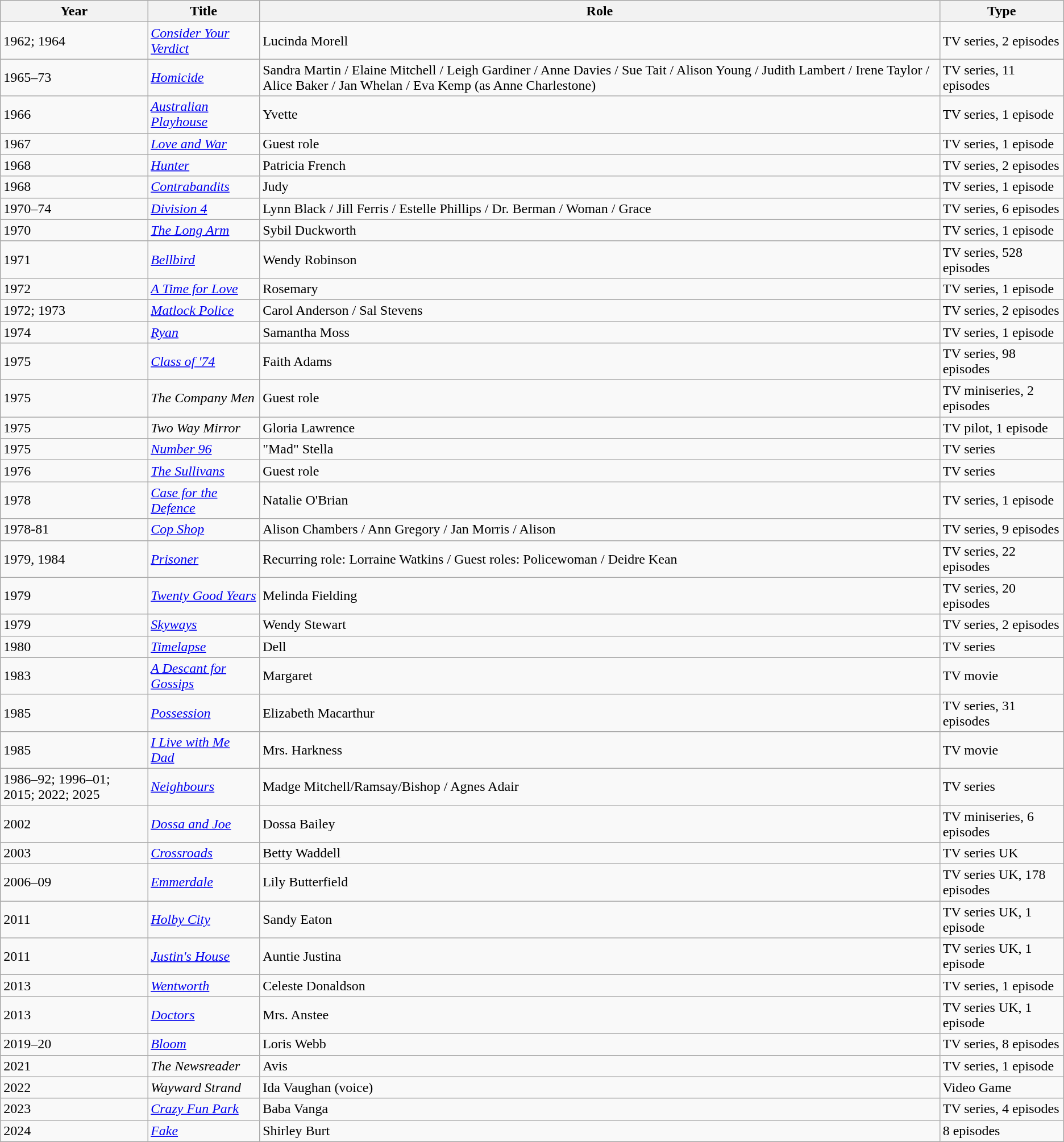<table class="wikitable">
<tr>
<th>Year</th>
<th>Title</th>
<th>Role</th>
<th>Type</th>
</tr>
<tr>
<td>1962; 1964</td>
<td><em><a href='#'>Consider Your Verdict</a></em></td>
<td>Lucinda Morell</td>
<td>TV series, 2 episodes</td>
</tr>
<tr>
<td>1965–73</td>
<td><em><a href='#'>Homicide</a></em></td>
<td>Sandra Martin / Elaine Mitchell / Leigh Gardiner / Anne Davies / Sue Tait / Alison Young / Judith Lambert / Irene Taylor / Alice Baker / Jan Whelan / Eva Kemp (as Anne Charlestone)</td>
<td>TV series, 11 episodes</td>
</tr>
<tr>
<td>1966</td>
<td><em><a href='#'>Australian Playhouse</a></em></td>
<td>Yvette</td>
<td>TV series, 1 episode</td>
</tr>
<tr>
<td>1967</td>
<td><em><a href='#'>Love and War</a></em></td>
<td>Guest role</td>
<td>TV series, 1 episode</td>
</tr>
<tr>
<td>1968</td>
<td><em><a href='#'>Hunter</a></em></td>
<td>Patricia French</td>
<td>TV series, 2 episodes</td>
</tr>
<tr>
<td>1968</td>
<td><em><a href='#'>Contrabandits</a></em></td>
<td>Judy</td>
<td>TV series, 1 episode</td>
</tr>
<tr>
<td>1970–74</td>
<td><em><a href='#'>Division 4</a></em></td>
<td>Lynn Black / Jill Ferris / Estelle Phillips / Dr. Berman / Woman / Grace</td>
<td>TV series, 6 episodes</td>
</tr>
<tr>
<td>1970</td>
<td><em><a href='#'>The Long Arm</a></em></td>
<td>Sybil Duckworth</td>
<td>TV series, 1 episode</td>
</tr>
<tr>
<td>1971</td>
<td><em><a href='#'>Bellbird</a></em></td>
<td>Wendy Robinson</td>
<td>TV series, 528 episodes</td>
</tr>
<tr>
<td>1972</td>
<td><em><a href='#'>A Time for Love</a></em></td>
<td>Rosemary</td>
<td>TV series, 1 episode</td>
</tr>
<tr>
<td>1972; 1973</td>
<td><em><a href='#'>Matlock Police</a></em></td>
<td>Carol Anderson / Sal Stevens</td>
<td>TV series, 2 episodes</td>
</tr>
<tr>
<td>1974</td>
<td><em><a href='#'>Ryan</a></em></td>
<td>Samantha Moss</td>
<td>TV series, 1 episode</td>
</tr>
<tr>
<td>1975</td>
<td><em><a href='#'>Class of '74</a></em></td>
<td>Faith Adams</td>
<td>TV series, 98 episodes</td>
</tr>
<tr>
<td>1975</td>
<td><em>The Company Men</em></td>
<td>Guest role</td>
<td>TV miniseries, 2 episodes</td>
</tr>
<tr>
<td>1975</td>
<td><em>Two Way Mirror</em></td>
<td>Gloria Lawrence</td>
<td>TV pilot, 1 episode</td>
</tr>
<tr>
<td>1975</td>
<td><em><a href='#'>Number 96</a></em></td>
<td>"Mad" Stella</td>
<td>TV series</td>
</tr>
<tr>
<td>1976</td>
<td><em><a href='#'>The Sullivans</a></em></td>
<td>Guest role</td>
<td>TV series</td>
</tr>
<tr>
<td>1978</td>
<td><em><a href='#'>Case for the Defence</a></em></td>
<td>Natalie O'Brian</td>
<td>TV series, 1 episode</td>
</tr>
<tr>
<td>1978-81</td>
<td><em><a href='#'>Cop Shop</a></em></td>
<td>Alison Chambers / Ann Gregory / Jan Morris / Alison</td>
<td>TV series, 9 episodes</td>
</tr>
<tr>
<td>1979, 1984</td>
<td><em><a href='#'>Prisoner</a></em></td>
<td>Recurring role: Lorraine Watkins / Guest roles: Policewoman / Deidre Kean</td>
<td>TV series, 22 episodes</td>
</tr>
<tr>
<td>1979</td>
<td><em><a href='#'>Twenty Good Years</a></em></td>
<td>Melinda Fielding</td>
<td>TV series, 20 episodes</td>
</tr>
<tr>
<td>1979</td>
<td><em><a href='#'>Skyways</a></em></td>
<td>Wendy Stewart</td>
<td>TV series, 2 episodes</td>
</tr>
<tr>
<td>1980</td>
<td><em><a href='#'>Timelapse</a></em></td>
<td>Dell</td>
<td>TV series</td>
</tr>
<tr>
<td>1983</td>
<td><em><a href='#'>A Descant for Gossips</a></em></td>
<td>Margaret</td>
<td>TV movie</td>
</tr>
<tr>
<td>1985</td>
<td><em><a href='#'>Possession</a></em></td>
<td>Elizabeth Macarthur</td>
<td>TV series, 31 episodes</td>
</tr>
<tr>
<td>1985</td>
<td><em><a href='#'>I Live with Me Dad</a></em></td>
<td>Mrs. Harkness</td>
<td>TV movie</td>
</tr>
<tr>
<td>1986–92; 1996–01; 2015; 2022; 2025</td>
<td><em><a href='#'>Neighbours</a></em></td>
<td>Madge Mitchell/Ramsay/Bishop / Agnes Adair</td>
<td>TV series</td>
</tr>
<tr>
<td>2002</td>
<td><em><a href='#'>Dossa and Joe</a></em></td>
<td>Dossa Bailey</td>
<td>TV miniseries, 6 episodes</td>
</tr>
<tr>
<td>2003</td>
<td><em><a href='#'>Crossroads</a></em></td>
<td>Betty Waddell</td>
<td>TV series UK</td>
</tr>
<tr>
<td>2006–09</td>
<td><em><a href='#'>Emmerdale</a></em></td>
<td>Lily Butterfield</td>
<td>TV series UK, 178 episodes</td>
</tr>
<tr>
<td>2011</td>
<td><em><a href='#'>Holby City</a></em></td>
<td>Sandy Eaton</td>
<td>TV series UK, 1 episode</td>
</tr>
<tr>
<td>2011</td>
<td><em><a href='#'>Justin's House</a></em></td>
<td>Auntie Justina</td>
<td>TV series UK, 1 episode</td>
</tr>
<tr>
<td>2013</td>
<td><em><a href='#'>Wentworth</a></em></td>
<td>Celeste Donaldson</td>
<td>TV series, 1 episode</td>
</tr>
<tr>
<td>2013</td>
<td><em><a href='#'>Doctors</a></em></td>
<td>Mrs. Anstee</td>
<td>TV series UK, 1 episode</td>
</tr>
<tr>
<td>2019–20</td>
<td><em><a href='#'>Bloom</a></em></td>
<td>Loris Webb</td>
<td>TV series, 8 episodes</td>
</tr>
<tr>
<td>2021</td>
<td><em>The Newsreader</em></td>
<td>Avis</td>
<td>TV series, 1 episode</td>
</tr>
<tr>
<td>2022</td>
<td><em>Wayward Strand</em></td>
<td>Ida Vaughan (voice)</td>
<td>Video Game</td>
</tr>
<tr>
<td>2023</td>
<td><em><a href='#'>Crazy Fun Park</a></em></td>
<td>Baba Vanga</td>
<td>TV series, 4 episodes</td>
</tr>
<tr>
<td>2024</td>
<td><em><a href='#'>Fake</a></em></td>
<td>Shirley Burt</td>
<td>8 episodes</td>
</tr>
</table>
